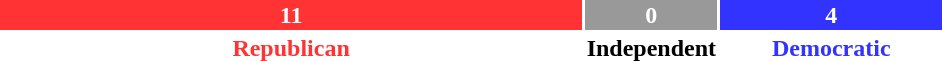<table style="width:50%">
<tr>
<td scope="row" colspan="3" style="text-align:center"></td>
</tr>
<tr>
<td scope="row" style="background:#F33; width:73%; text-align:center; color:white"><strong>11</strong></td>
<td style="background:#999; width:0%; text-align:center; color:white"><strong>0</strong></td>
<td style="background:#33F; width:26%; text-align:center; color:white"><strong>4</strong></td>
</tr>
<tr>
<td scope="row" style="text-align:center; color:#F33"><strong>Republican</strong></td>
<td style="text-align:center; color:#99"><strong>Independent</strong></td>
<td style="text-align:center; color:#33F"><strong>Democratic</strong></td>
</tr>
</table>
